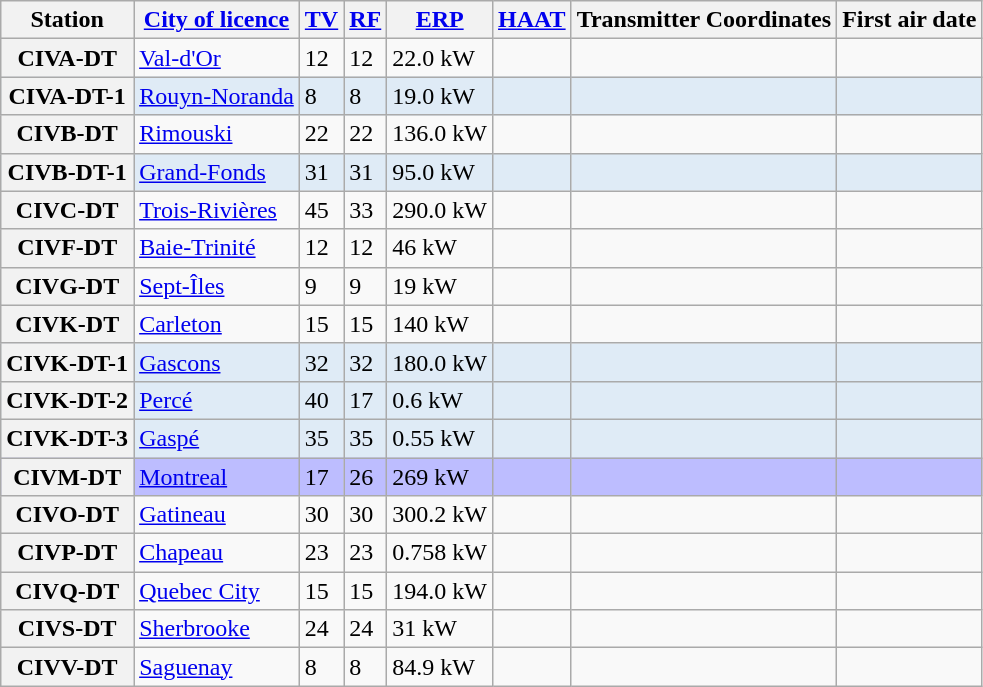<table class="wikitable sortable">
<tr>
<th scope="col">Station</th>
<th scope="col"><a href='#'>City of licence</a></th>
<th scope="col"><a href='#'>TV</a></th>
<th scope="col"><a href='#'>RF</a></th>
<th scope="col"><a href='#'>ERP</a></th>
<th scope="col"><a href='#'>HAAT</a></th>
<th scope="col">Transmitter Coordinates</th>
<th scope="col">First air date</th>
</tr>
<tr>
<th scope="row">CIVA-DT</th>
<td><a href='#'>Val-d'Or</a></td>
<td>12</td>
<td>12</td>
<td>22.0 kW</td>
<td></td>
<td></td>
<td></td>
</tr>
<tr style="background-color:#DFEBF6;">
<th scope="row">CIVA-DT-1</th>
<td><a href='#'>Rouyn-Noranda</a></td>
<td>8</td>
<td>8</td>
<td>19.0 kW</td>
<td></td>
<td></td>
<td></td>
</tr>
<tr>
<th scope="row">CIVB-DT</th>
<td><a href='#'>Rimouski</a></td>
<td>22</td>
<td>22</td>
<td>136.0 kW</td>
<td></td>
<td></td>
<td></td>
</tr>
<tr style="background-color:#DFEBF6;">
<th scope="row">CIVB-DT-1</th>
<td><a href='#'>Grand-Fonds</a></td>
<td>31</td>
<td>31</td>
<td>95.0 kW</td>
<td></td>
<td></td>
<td></td>
</tr>
<tr>
<th scope="row">CIVC-DT</th>
<td><a href='#'>Trois-Rivières</a></td>
<td>45</td>
<td>33</td>
<td>290.0 kW</td>
<td></td>
<td></td>
<td></td>
</tr>
<tr>
<th scope="row">CIVF-DT</th>
<td><a href='#'>Baie-Trinité</a></td>
<td>12</td>
<td>12</td>
<td>46 kW</td>
<td></td>
<td></td>
<td></td>
</tr>
<tr>
<th scope="row">CIVG-DT</th>
<td><a href='#'>Sept-Îles</a></td>
<td>9</td>
<td>9</td>
<td>19 kW</td>
<td></td>
<td></td>
<td></td>
</tr>
<tr>
<th scope="row">CIVK-DT</th>
<td><a href='#'>Carleton</a></td>
<td>15</td>
<td>15</td>
<td>140 kW</td>
<td></td>
<td></td>
<td></td>
</tr>
<tr style="background-color:#DFEBF6;">
<th scope="row">CIVK-DT-1</th>
<td><a href='#'>Gascons</a></td>
<td>32</td>
<td>32</td>
<td>180.0 kW</td>
<td></td>
<td></td>
<td></td>
</tr>
<tr style="background-color:#DFEBF6;">
<th scope="row">CIVK-DT-2</th>
<td><a href='#'>Percé</a></td>
<td>40</td>
<td>17</td>
<td>0.6 kW</td>
<td></td>
<td></td>
<td></td>
</tr>
<tr style="background-color:#DFEBF6;">
<th scope="row">CIVK-DT-3</th>
<td><a href='#'>Gaspé</a></td>
<td>35</td>
<td>35</td>
<td>0.55 kW</td>
<td></td>
<td></td>
<td></td>
</tr>
<tr style="background-color:#bdbdff;">
<th scope="row">CIVM-DT</th>
<td><a href='#'>Montreal</a></td>
<td>17</td>
<td>26</td>
<td>269 kW</td>
<td></td>
<td></td>
<td></td>
</tr>
<tr>
<th scope="row">CIVO-DT</th>
<td><a href='#'>Gatineau</a></td>
<td>30</td>
<td>30</td>
<td>300.2 kW</td>
<td></td>
<td></td>
<td></td>
</tr>
<tr>
<th scope="row">CIVP-DT</th>
<td><a href='#'>Chapeau</a></td>
<td>23</td>
<td>23</td>
<td>0.758 kW</td>
<td></td>
<td></td>
<td></td>
</tr>
<tr>
<th scope="row">CIVQ-DT</th>
<td><a href='#'>Quebec City</a></td>
<td>15</td>
<td>15</td>
<td>194.0 kW</td>
<td></td>
<td></td>
<td></td>
</tr>
<tr>
<th scope="row">CIVS-DT</th>
<td><a href='#'>Sherbrooke</a></td>
<td>24</td>
<td>24</td>
<td>31 kW</td>
<td></td>
<td></td>
<td></td>
</tr>
<tr>
<th scope="row">CIVV-DT</th>
<td><a href='#'>Saguenay</a></td>
<td>8</td>
<td>8</td>
<td>84.9 kW</td>
<td></td>
<td></td>
<td></td>
</tr>
</table>
